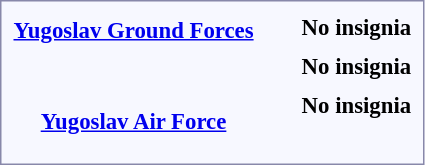<table style="border:1px solid #8888aa; background-color:#f7f8ff; padding:5px; font-size:95%; margin: 0px 12px 12px 0px;">
<tr style="text-align:center;">
<td rowspan=2><strong> <a href='#'>Yugoslav Ground Forces</a></strong></td>
<td colspan=8 rowspan=2></td>
<td colspan=2></td>
<td colspan=6></td>
<td colspan=6></td>
<td colspan=4></td>
<td colspan=2></td>
<td colspan=6></td>
<td colspan=2><strong>No insignia</strong></td>
</tr>
<tr style="text-align:center;">
<td colspan=2></td>
<td colspan=6></td>
<td colspan=6></td>
<td colspan=4></td>
<td colspan=2></td>
<td colspan=6></td>
<td colspan=2></td>
</tr>
<tr style="text-align:center;">
<td rowspan=2><strong></strong></td>
<td colspan=8 rowspan=2></td>
<td colspan=2></td>
<td colspan=6></td>
<td colspan=6></td>
<td colspan=4></td>
<td colspan=2></td>
<td colspan=6></td>
<td colspan=2><strong>No insignia</strong></td>
</tr>
<tr style="text-align:center;">
<td colspan=2></td>
<td colspan=6></td>
<td colspan=6></td>
<td colspan=4></td>
<td colspan=2></td>
<td colspan=6></td>
<td colspan=2></td>
</tr>
<tr style="text-align:center;">
<td rowspan=2><strong> <a href='#'>Yugoslav Air Force</a></strong></td>
<td colspan=8 rowspan=2></td>
<td colspan=2></td>
<td colspan=6></td>
<td colspan=6></td>
<td colspan=4></td>
<td colspan=2></td>
<td colspan=6></td>
<td colspan=2><strong>No insignia</strong></td>
</tr>
<tr style="text-align:center;">
<td colspan=2></td>
<td colspan=6></td>
<td colspan=6></td>
<td colspan=4></td>
<td colspan=2></td>
<td colspan=6></td>
<td colspan=2><br></td>
</tr>
</table>
